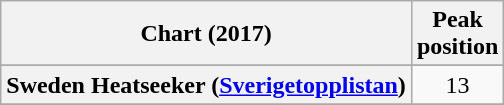<table class="wikitable plainrowheaders sortable" style="text-align:center;">
<tr>
<th scope="col">Chart (2017)</th>
<th scope="col">Peak<br>position</th>
</tr>
<tr>
</tr>
<tr>
<th scope="row">Sweden Heatseeker (<a href='#'>Sverigetopplistan</a>)</th>
<td>13</td>
</tr>
<tr>
</tr>
</table>
